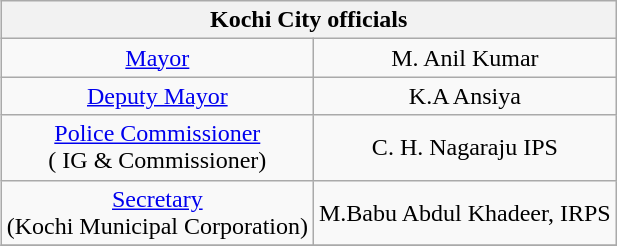<table class="wikitable" style="float:right; text-align:center; margin:0 0 0 1em;">
<tr>
<th colspan=2>Kochi City officials</th>
</tr>
<tr>
<td><a href='#'>Mayor</a></td>
<td>M. Anil Kumar</td>
</tr>
<tr>
<td><a href='#'>Deputy Mayor</a></td>
<td>K.A Ansiya</td>
</tr>
<tr>
<td><a href='#'>Police Commissioner</a><br>( IG & Commissioner)</td>
<td>C. H. Nagaraju IPS</td>
</tr>
<tr>
<td><a href='#'>Secretary</a><br>(Kochi Municipal Corporation)</td>
<td>M.Babu Abdul Khadeer, IRPS</td>
</tr>
<tr>
</tr>
</table>
